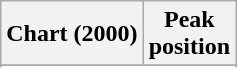<table class="wikitable sortable plainrowheaders" style="text-align:center">
<tr>
<th scope="col">Chart (2000)</th>
<th scope="col">Peak<br> position</th>
</tr>
<tr>
</tr>
<tr>
</tr>
<tr>
</tr>
<tr>
</tr>
</table>
